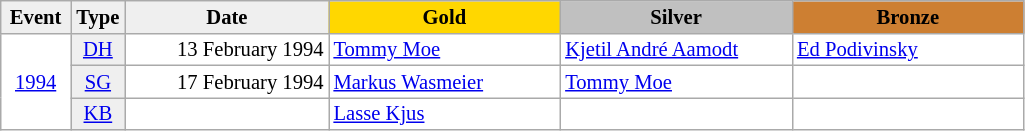<table class="wikitable plainrowheaders" style="background:#fff; font-size:86%; line-height:15px; border:grey solid 1px; border-collapse:collapse;">
<tr>
<th style="background-color: #EFEFEF;" width="40">Event</th>
<th style="background-color: #EFEFEF;" width="30">Type</th>
<th style="background-color: #EFEFEF;" width="129">Date</th>
<th style="background-color: #FFD700;" width="148">Gold</th>
<th style="background-color: #C0C0C0;" width="148">Silver</th>
<th style="background-color: #CD7F32;" width="148">Bronze</th>
</tr>
<tr>
<td align=center rowspan=3><a href='#'>1994</a></td>
<td align=center bgcolor=#EFEFEF><a href='#'>DH</a></td>
<td align=right>13 February 1994</td>
<td> <a href='#'>Tommy Moe</a></td>
<td> <a href='#'>Kjetil André Aamodt</a></td>
<td> <a href='#'>Ed Podivinsky</a></td>
</tr>
<tr>
<td align=center bgcolor=#EFEFEF><a href='#'>SG</a></td>
<td align=right>17 February 1994</td>
<td> <a href='#'>Markus Wasmeier</a></td>
<td> <a href='#'>Tommy Moe</a></td>
<td></td>
</tr>
<tr>
<td align=center bgcolor=#EFEFEF><a href='#'>KB</a></td>
<td></td>
<td> <a href='#'>Lasse Kjus</a></td>
<td></td>
<td></td>
</tr>
</table>
